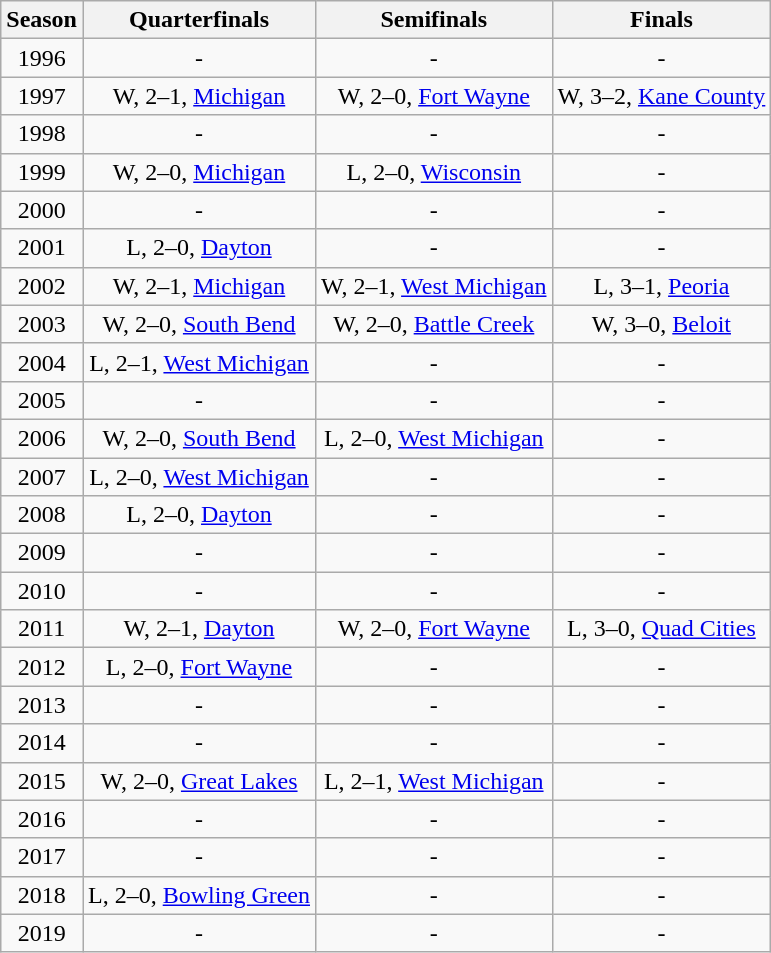<table class="wikitable" style="text-align:center">
<tr>
<th>Season</th>
<th>Quarterfinals</th>
<th>Semifinals</th>
<th>Finals</th>
</tr>
<tr>
<td>1996</td>
<td>-</td>
<td>-</td>
<td>-</td>
</tr>
<tr>
<td>1997</td>
<td>W, 2–1, <a href='#'>Michigan</a></td>
<td>W, 2–0, <a href='#'>Fort Wayne</a></td>
<td>W, 3–2, <a href='#'>Kane County</a></td>
</tr>
<tr>
<td>1998</td>
<td>-</td>
<td>-</td>
<td>-</td>
</tr>
<tr>
<td>1999</td>
<td>W, 2–0, <a href='#'>Michigan</a></td>
<td>L, 2–0, <a href='#'>Wisconsin</a></td>
<td>-</td>
</tr>
<tr>
<td>2000</td>
<td>-</td>
<td>-</td>
<td>-</td>
</tr>
<tr>
<td>2001</td>
<td>L, 2–0, <a href='#'>Dayton</a></td>
<td>-</td>
<td>-</td>
</tr>
<tr>
<td>2002</td>
<td>W, 2–1, <a href='#'>Michigan</a></td>
<td>W, 2–1, <a href='#'>West Michigan</a></td>
<td>L, 3–1, <a href='#'>Peoria</a></td>
</tr>
<tr>
<td>2003</td>
<td>W, 2–0, <a href='#'>South Bend</a></td>
<td>W, 2–0, <a href='#'>Battle Creek</a></td>
<td>W, 3–0, <a href='#'>Beloit</a></td>
</tr>
<tr>
<td>2004</td>
<td>L, 2–1, <a href='#'>West Michigan</a></td>
<td>-</td>
<td>-</td>
</tr>
<tr>
<td>2005</td>
<td>-</td>
<td>-</td>
<td>-</td>
</tr>
<tr>
<td>2006</td>
<td>W, 2–0, <a href='#'>South Bend</a></td>
<td>L, 2–0, <a href='#'>West Michigan</a></td>
<td>-</td>
</tr>
<tr>
<td>2007</td>
<td>L, 2–0, <a href='#'>West Michigan</a></td>
<td>-</td>
<td>-</td>
</tr>
<tr>
<td>2008</td>
<td>L, 2–0, <a href='#'>Dayton</a></td>
<td>-</td>
<td>-</td>
</tr>
<tr>
<td>2009</td>
<td>-</td>
<td>-</td>
<td>-</td>
</tr>
<tr>
<td>2010</td>
<td>-</td>
<td>-</td>
<td>-</td>
</tr>
<tr>
<td>2011</td>
<td>W, 2–1, <a href='#'>Dayton</a></td>
<td>W, 2–0, <a href='#'>Fort Wayne</a></td>
<td>L, 3–0, <a href='#'>Quad Cities</a></td>
</tr>
<tr>
<td>2012</td>
<td>L, 2–0, <a href='#'>Fort Wayne</a></td>
<td>-</td>
<td>-</td>
</tr>
<tr>
<td>2013</td>
<td>-</td>
<td>-</td>
<td>-</td>
</tr>
<tr>
<td>2014</td>
<td>-</td>
<td>-</td>
<td>-</td>
</tr>
<tr>
<td>2015</td>
<td>W, 2–0, <a href='#'>Great Lakes</a></td>
<td>L, 2–1, <a href='#'>West Michigan</a></td>
<td>-</td>
</tr>
<tr>
<td>2016</td>
<td>-</td>
<td>-</td>
<td>-</td>
</tr>
<tr>
<td>2017</td>
<td>-</td>
<td>-</td>
<td>-</td>
</tr>
<tr>
<td>2018</td>
<td>L, 2–0, <a href='#'>Bowling Green</a></td>
<td>-</td>
<td>-</td>
</tr>
<tr>
<td>2019</td>
<td>-</td>
<td>-</td>
<td>-</td>
</tr>
</table>
